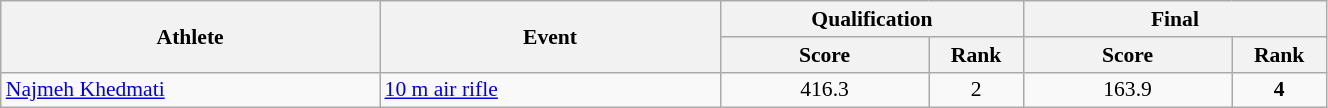<table class="wikitable" width="70%" style="text-align:center; font-size:90%">
<tr>
<th rowspan="2" width="20%">Athlete</th>
<th rowspan="2" width="18%">Event</th>
<th colspan="2">Qualification</th>
<th colspan="2">Final</th>
</tr>
<tr>
<th width="11%">Score</th>
<th width="5%">Rank</th>
<th width="11%">Score</th>
<th width="5%">Rank</th>
</tr>
<tr>
<td align="left"><a href='#'>Najmeh Khedmati</a></td>
<td align="left"><a href='#'>10 m air rifle</a></td>
<td>416.3</td>
<td>2 <strong></strong></td>
<td>163.9</td>
<td><strong>4</strong></td>
</tr>
</table>
